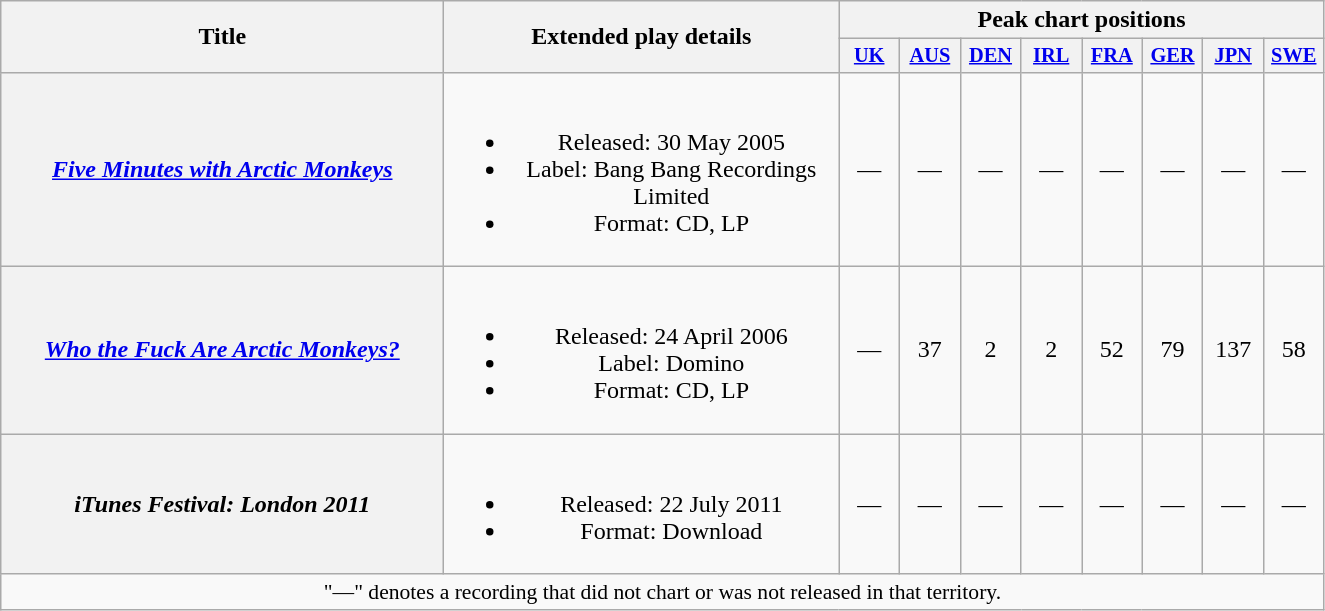<table class="wikitable plainrowheaders" style="text-align:center;" border="1">
<tr>
<th scope="col" rowspan="2" style="width:18em;">Title</th>
<th scope="col" rowspan="2" style="width:16em;">Extended play details</th>
<th colspan="8">Peak chart positions</th>
</tr>
<tr>
<th scope="col" style="width:2.5em;font-size:85%;"><a href='#'>UK</a><br></th>
<th scope="col" style="width:2.5em;font-size:85%;"><a href='#'>AUS</a><br></th>
<th scope="col" style="width:2.5em;font-size:85%;"><a href='#'>DEN</a><br></th>
<th scope="col" style="width:2.5em;font-size:85%;"><a href='#'>IRL</a><br></th>
<th scope="col" style="width:2.5em;font-size:85%;"><a href='#'>FRA</a><br></th>
<th scope="col" style="width:2.5em;font-size:85%;"><a href='#'>GER</a><br></th>
<th scope="col" style="width:2.5em;font-size:85%;"><a href='#'>JPN</a><br></th>
<th scope="col" style="width:2.5em;font-size:85%;"><a href='#'>SWE</a><br></th>
</tr>
<tr>
<th scope="row"><em><a href='#'>Five Minutes with Arctic Monkeys</a></em></th>
<td><br><ul><li>Released: 30 May 2005</li><li>Label: Bang Bang Recordings Limited</li><li>Format: CD, LP</li></ul></td>
<td>—</td>
<td>—</td>
<td>—</td>
<td>—</td>
<td>—</td>
<td>—</td>
<td>—</td>
<td>—</td>
</tr>
<tr>
<th scope="row"><em><a href='#'>Who the Fuck Are Arctic Monkeys?</a></em></th>
<td><br><ul><li>Released: 24 April 2006</li><li>Label: Domino</li><li>Format: CD, LP</li></ul></td>
<td>—</td>
<td>37</td>
<td>2</td>
<td>2</td>
<td>52</td>
<td>79</td>
<td>137</td>
<td>58</td>
</tr>
<tr>
<th scope="row"><em>iTunes Festival: London 2011</em></th>
<td><br><ul><li>Released: 22 July 2011</li><li>Format: Download</li></ul></td>
<td>—</td>
<td>—</td>
<td>—</td>
<td>—</td>
<td>—</td>
<td>—</td>
<td>—</td>
<td>—</td>
</tr>
<tr>
<td colspan="11" style="font-size:90%">"—" denotes a recording that did not chart or was not released in that territory.</td>
</tr>
</table>
